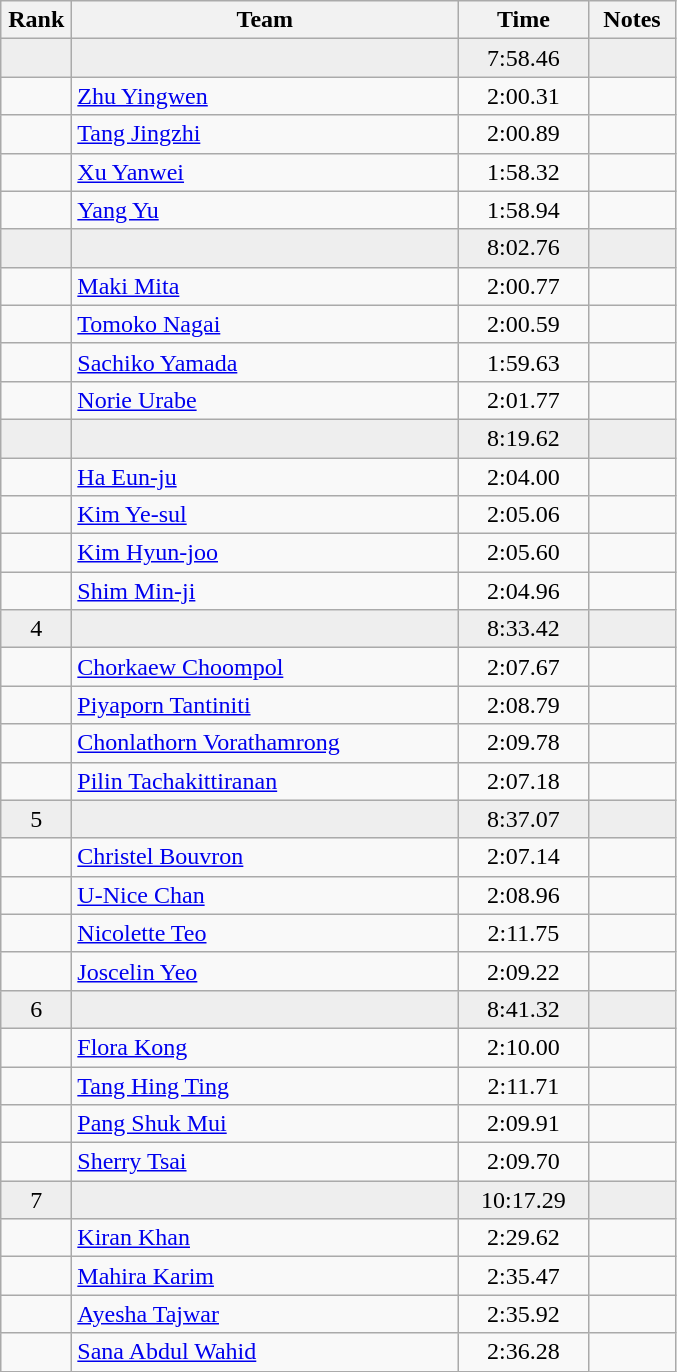<table class="wikitable" style="text-align:center">
<tr>
<th width=40>Rank</th>
<th width=250>Team</th>
<th width=80>Time</th>
<th width=50>Notes</th>
</tr>
<tr bgcolor=eeeeee>
<td></td>
<td align=left></td>
<td>7:58.46</td>
<td></td>
</tr>
<tr>
<td></td>
<td align=left><a href='#'>Zhu Yingwen</a></td>
<td>2:00.31</td>
<td></td>
</tr>
<tr>
<td></td>
<td align=left><a href='#'>Tang Jingzhi</a></td>
<td>2:00.89</td>
<td></td>
</tr>
<tr>
<td></td>
<td align=left><a href='#'>Xu Yanwei</a></td>
<td>1:58.32</td>
<td></td>
</tr>
<tr>
<td></td>
<td align=left><a href='#'>Yang Yu</a></td>
<td>1:58.94</td>
<td></td>
</tr>
<tr bgcolor=eeeeee>
<td></td>
<td align=left></td>
<td>8:02.76</td>
<td></td>
</tr>
<tr>
<td></td>
<td align=left><a href='#'>Maki Mita</a></td>
<td>2:00.77</td>
<td></td>
</tr>
<tr>
<td></td>
<td align=left><a href='#'>Tomoko Nagai</a></td>
<td>2:00.59</td>
<td></td>
</tr>
<tr>
<td></td>
<td align=left><a href='#'>Sachiko Yamada</a></td>
<td>1:59.63</td>
<td></td>
</tr>
<tr>
<td></td>
<td align=left><a href='#'>Norie Urabe</a></td>
<td>2:01.77</td>
<td></td>
</tr>
<tr bgcolor=eeeeee>
<td></td>
<td align=left></td>
<td>8:19.62</td>
<td></td>
</tr>
<tr>
<td></td>
<td align=left><a href='#'>Ha Eun-ju</a></td>
<td>2:04.00</td>
<td></td>
</tr>
<tr>
<td></td>
<td align=left><a href='#'>Kim Ye-sul</a></td>
<td>2:05.06</td>
<td></td>
</tr>
<tr>
<td></td>
<td align=left><a href='#'>Kim Hyun-joo</a></td>
<td>2:05.60</td>
<td></td>
</tr>
<tr>
<td></td>
<td align=left><a href='#'>Shim Min-ji</a></td>
<td>2:04.96</td>
<td></td>
</tr>
<tr bgcolor=eeeeee>
<td>4</td>
<td align=left></td>
<td>8:33.42</td>
<td></td>
</tr>
<tr>
<td></td>
<td align=left><a href='#'>Chorkaew Choompol</a></td>
<td>2:07.67</td>
<td></td>
</tr>
<tr>
<td></td>
<td align=left><a href='#'>Piyaporn Tantiniti</a></td>
<td>2:08.79</td>
<td></td>
</tr>
<tr>
<td></td>
<td align=left><a href='#'>Chonlathorn Vorathamrong</a></td>
<td>2:09.78</td>
<td></td>
</tr>
<tr>
<td></td>
<td align=left><a href='#'>Pilin Tachakittiranan</a></td>
<td>2:07.18</td>
<td></td>
</tr>
<tr bgcolor=eeeeee>
<td>5</td>
<td align=left></td>
<td>8:37.07</td>
<td></td>
</tr>
<tr>
<td></td>
<td align=left><a href='#'>Christel Bouvron</a></td>
<td>2:07.14</td>
<td></td>
</tr>
<tr>
<td></td>
<td align=left><a href='#'>U-Nice Chan</a></td>
<td>2:08.96</td>
<td></td>
</tr>
<tr>
<td></td>
<td align=left><a href='#'>Nicolette Teo</a></td>
<td>2:11.75</td>
<td></td>
</tr>
<tr>
<td></td>
<td align=left><a href='#'>Joscelin Yeo</a></td>
<td>2:09.22</td>
<td></td>
</tr>
<tr bgcolor=eeeeee>
<td>6</td>
<td align=left></td>
<td>8:41.32</td>
<td></td>
</tr>
<tr>
<td></td>
<td align=left><a href='#'>Flora Kong</a></td>
<td>2:10.00</td>
<td></td>
</tr>
<tr>
<td></td>
<td align=left><a href='#'>Tang Hing Ting</a></td>
<td>2:11.71</td>
<td></td>
</tr>
<tr>
<td></td>
<td align=left><a href='#'>Pang Shuk Mui</a></td>
<td>2:09.91</td>
<td></td>
</tr>
<tr>
<td></td>
<td align=left><a href='#'>Sherry Tsai</a></td>
<td>2:09.70</td>
<td></td>
</tr>
<tr bgcolor=eeeeee>
<td>7</td>
<td align=left></td>
<td>10:17.29</td>
<td></td>
</tr>
<tr>
<td></td>
<td align=left><a href='#'>Kiran Khan</a></td>
<td>2:29.62</td>
<td></td>
</tr>
<tr>
<td></td>
<td align=left><a href='#'>Mahira Karim</a></td>
<td>2:35.47</td>
<td></td>
</tr>
<tr>
<td></td>
<td align=left><a href='#'>Ayesha Tajwar</a></td>
<td>2:35.92</td>
<td></td>
</tr>
<tr>
<td></td>
<td align=left><a href='#'>Sana Abdul Wahid</a></td>
<td>2:36.28</td>
<td></td>
</tr>
</table>
